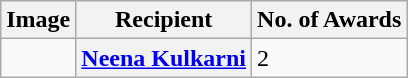<table class="wikitable">
<tr>
<th>Image</th>
<th>Recipient</th>
<th>No. of Awards</th>
</tr>
<tr>
<td></td>
<th><a href='#'>Neena Kulkarni</a></th>
<td>2</td>
</tr>
</table>
